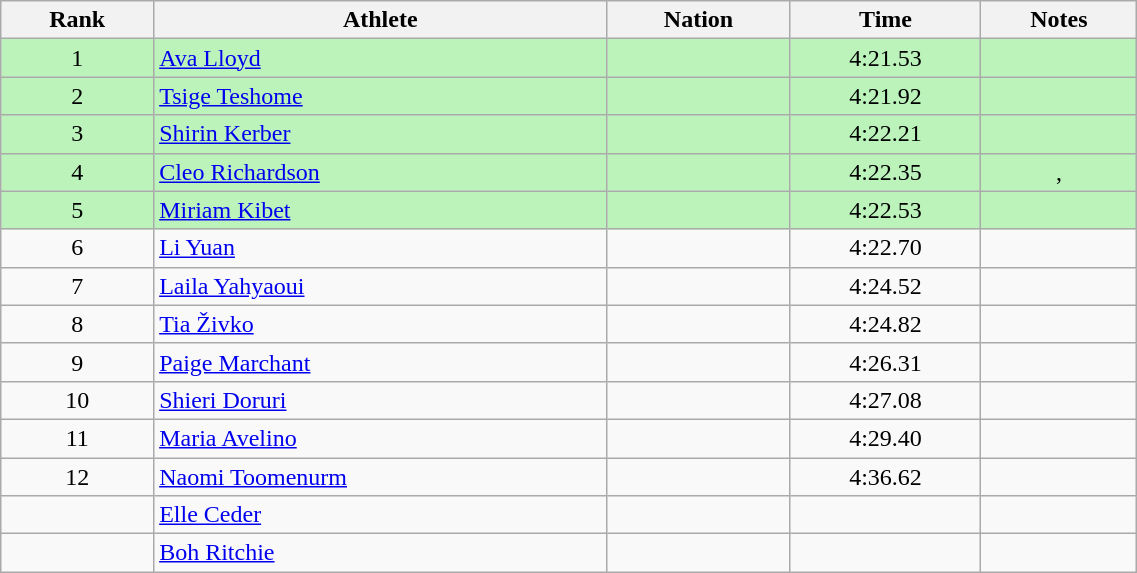<table class="wikitable sortable" style="text-align:center;width: 60%;">
<tr>
<th scope="col">Rank</th>
<th scope="col">Athlete</th>
<th scope="col">Nation</th>
<th scope="col">Time</th>
<th scope="col">Notes</th>
</tr>
<tr bgcolor=bbf3bb>
<td>1</td>
<td align=left><a href='#'>Ava Lloyd</a></td>
<td align=left></td>
<td>4:21.53</td>
<td></td>
</tr>
<tr bgcolor=bbf3bb>
<td>2</td>
<td align=left><a href='#'>Tsige Teshome</a></td>
<td align=left></td>
<td>4:21.92</td>
<td></td>
</tr>
<tr bgcolor=bbf3bb>
<td>3</td>
<td align=left><a href='#'>Shirin Kerber</a></td>
<td align=left></td>
<td>4:22.21</td>
<td></td>
</tr>
<tr bgcolor=bbf3bb>
<td>4</td>
<td align=left><a href='#'>Cleo Richardson</a></td>
<td align=left></td>
<td>4:22.35</td>
<td>, </td>
</tr>
<tr bgcolor=bbf3bb>
<td>5</td>
<td align=left><a href='#'>Miriam Kibet</a></td>
<td align=left></td>
<td>4:22.53</td>
<td></td>
</tr>
<tr>
<td>6</td>
<td align=left><a href='#'>Li Yuan</a></td>
<td align=left></td>
<td>4:22.70</td>
<td></td>
</tr>
<tr>
<td>7</td>
<td align=left><a href='#'>Laila Yahyaoui</a></td>
<td align=left></td>
<td>4:24.52</td>
<td></td>
</tr>
<tr>
<td>8</td>
<td align=left><a href='#'>Tia Živko</a></td>
<td align=left></td>
<td>4:24.82</td>
<td></td>
</tr>
<tr>
<td>9</td>
<td align=left><a href='#'>Paige Marchant</a></td>
<td align=left></td>
<td>4:26.31</td>
<td></td>
</tr>
<tr>
<td>10</td>
<td align=left><a href='#'>Shieri Doruri</a></td>
<td align=left></td>
<td>4:27.08</td>
<td></td>
</tr>
<tr>
<td>11</td>
<td align=left><a href='#'>Maria Avelino</a></td>
<td align=left></td>
<td>4:29.40</td>
<td></td>
</tr>
<tr>
<td>12</td>
<td align=left><a href='#'>Naomi Toomenurm</a></td>
<td align=left></td>
<td>4:36.62</td>
<td></td>
</tr>
<tr>
<td></td>
<td align=left><a href='#'>Elle Ceder</a></td>
<td align=left></td>
<td></td>
<td></td>
</tr>
<tr>
<td></td>
<td align=left><a href='#'>Boh Ritchie</a></td>
<td align=left></td>
<td></td>
<td></td>
</tr>
</table>
